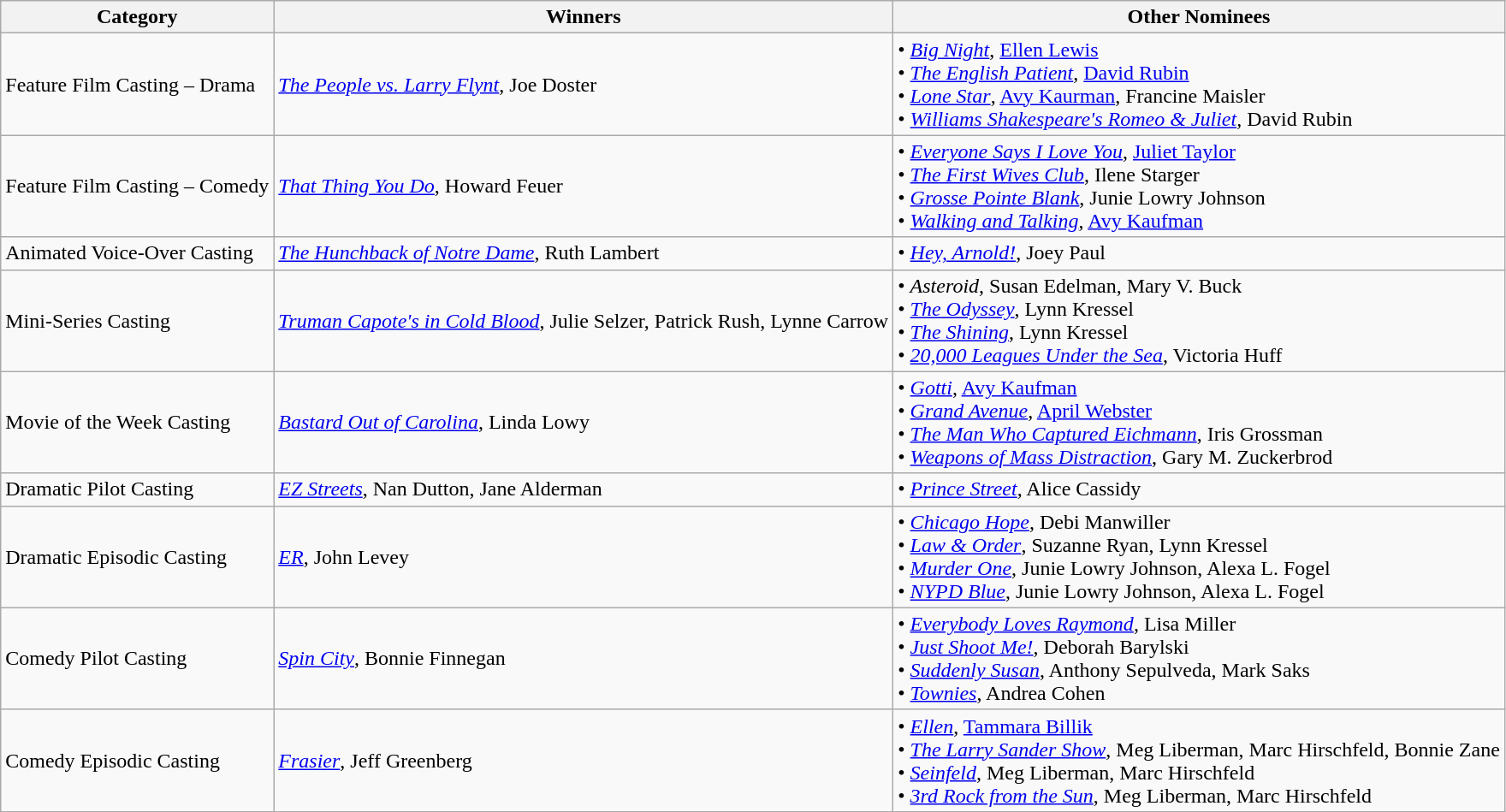<table class="wikitable">
<tr>
<th>Category</th>
<th>Winners</th>
<th>Other Nominees</th>
</tr>
<tr>
<td>Feature Film Casting – Drama</td>
<td><em><a href='#'>The People vs. Larry Flynt</a></em>, Joe Doster</td>
<td>• <em><a href='#'>Big Night</a></em>, <a href='#'>Ellen Lewis</a><br>• <em><a href='#'>The English Patient</a></em>, <a href='#'>David Rubin</a><br>• <em><a href='#'>Lone Star</a></em>, <a href='#'>Avy Kaurman</a>, Francine Maisler<br>• <em><a href='#'>Williams Shakespeare's Romeo & Juliet</a>,</em> David Rubin</td>
</tr>
<tr>
<td>Feature Film Casting – Comedy</td>
<td><em><a href='#'>That Thing You Do</a></em>, Howard Feuer</td>
<td>• <em><a href='#'>Everyone Says I Love You</a></em>, <a href='#'>Juliet Taylor</a><br>• <em><a href='#'>The First Wives Club</a></em>, Ilene Starger<br>• <em><a href='#'>Grosse Pointe Blank</a></em>, Junie Lowry Johnson<br>• <em><a href='#'>Walking and Talking</a></em>, <a href='#'>Avy Kaufman</a></td>
</tr>
<tr>
<td>Animated Voice-Over Casting</td>
<td><em><a href='#'>The Hunchback of Notre Dame</a></em>, Ruth Lambert</td>
<td>• <em><a href='#'>Hey, Arnold!</a></em>, Joey Paul</td>
</tr>
<tr>
<td>Mini-Series Casting</td>
<td><em><a href='#'>Truman Capote's in Cold Blood</a></em>, Julie Selzer, Patrick Rush, Lynne Carrow</td>
<td>• <em>Asteroid</em>, Susan Edelman, Mary V. Buck<br>• <em><a href='#'>The Odyssey</a></em>, Lynn Kressel<br>• <em><a href='#'>The Shining</a></em>, Lynn Kressel<br>• <em><a href='#'>20,000 Leagues Under the Sea</a></em>, Victoria Huff</td>
</tr>
<tr>
<td>Movie of the Week Casting</td>
<td><em><a href='#'>Bastard Out of Carolina</a></em>, Linda Lowy</td>
<td>• <em><a href='#'>Gotti</a></em>, <a href='#'>Avy Kaufman</a><br>• <em><a href='#'>Grand Avenue</a></em>, <a href='#'>April Webster</a><br>• <em><a href='#'>The Man Who Captured Eichmann</a></em>, Iris Grossman<br>• <em><a href='#'>Weapons of Mass Distraction</a></em>, Gary M. Zuckerbrod</td>
</tr>
<tr>
<td>Dramatic Pilot Casting</td>
<td><em><a href='#'>EZ Streets</a></em>, Nan Dutton, Jane Alderman</td>
<td>• <em><a href='#'>Prince Street</a></em>, Alice Cassidy</td>
</tr>
<tr>
<td>Dramatic Episodic Casting</td>
<td><em><a href='#'>ER</a></em>, John Levey</td>
<td>• <em><a href='#'>Chicago Hope</a></em>, Debi Manwiller<br>• <em><a href='#'>Law & Order</a></em>, Suzanne Ryan, Lynn Kressel<br>• <em><a href='#'>Murder One</a></em>, Junie Lowry Johnson, Alexa L. Fogel<br>• <em><a href='#'>NYPD Blue</a></em>, Junie Lowry Johnson, Alexa L. Fogel</td>
</tr>
<tr>
<td>Comedy Pilot Casting</td>
<td><em><a href='#'>Spin City</a></em>, Bonnie Finnegan</td>
<td>• <em><a href='#'>Everybody Loves Raymond</a></em>, Lisa Miller<br>• <em><a href='#'>Just Shoot Me!</a></em>, Deborah Barylski<br>• <em><a href='#'>Suddenly Susan</a></em>, Anthony Sepulveda, Mark Saks<br>• <em><a href='#'>Townies</a></em>, Andrea Cohen</td>
</tr>
<tr>
<td>Comedy Episodic Casting</td>
<td><em><a href='#'>Frasier</a></em>, Jeff Greenberg</td>
<td>• <em><a href='#'>Ellen</a></em>, <a href='#'>Tammara Billik</a><br>• <em><a href='#'>The Larry Sander Show</a></em>, Meg Liberman, Marc Hirschfeld, Bonnie Zane<br>• <em><a href='#'>Seinfeld</a></em>, Meg Liberman, Marc Hirschfeld<br>• <em><a href='#'>3rd Rock from the Sun</a></em>, Meg Liberman, Marc Hirschfeld</td>
</tr>
</table>
